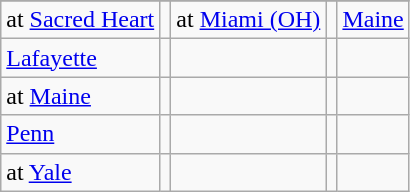<table class="wikitable">
<tr>
</tr>
<tr>
<td>at <a href='#'>Sacred Heart</a></td>
<td></td>
<td>at <a href='#'>Miami (OH)</a></td>
<td></td>
<td><a href='#'>Maine</a></td>
</tr>
<tr>
<td><a href='#'>Lafayette</a></td>
<td></td>
<td></td>
<td></td>
</tr>
<tr>
<td>at <a href='#'>Maine</a></td>
<td></td>
<td></td>
<td></td>
<td></td>
</tr>
<tr>
<td><a href='#'>Penn</a></td>
<td></td>
<td></td>
<td></td>
<td></td>
</tr>
<tr>
<td>at <a href='#'>Yale</a></td>
<td></td>
<td></td>
<td></td>
<td></td>
</tr>
</table>
